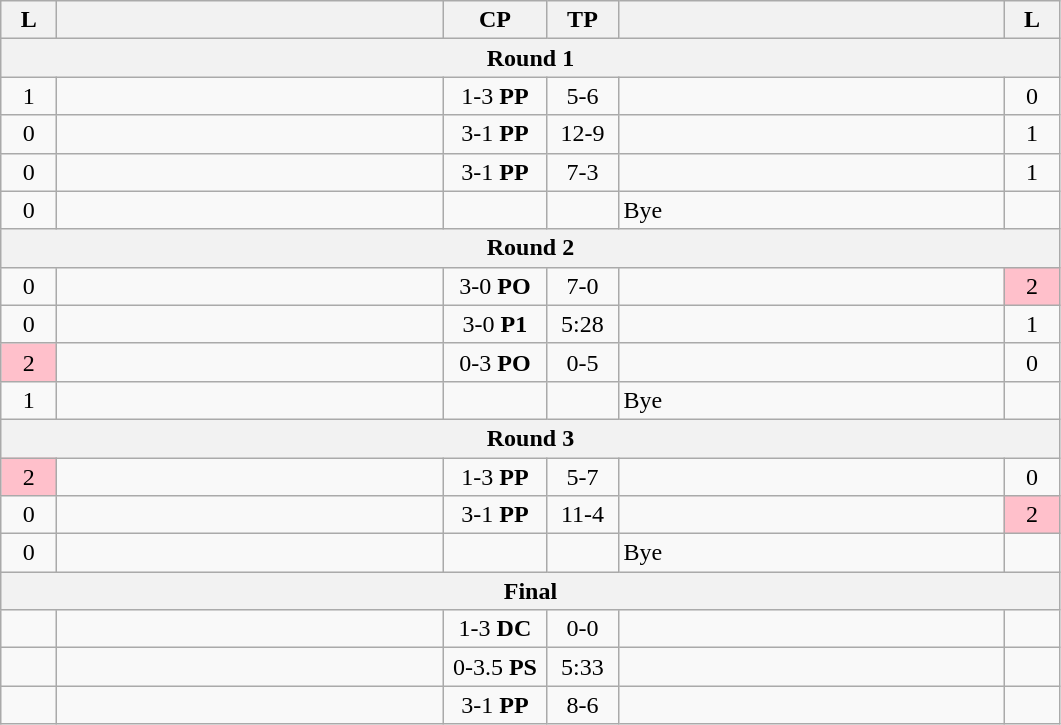<table class="wikitable" style="text-align: center;" |>
<tr>
<th width="30">L</th>
<th width="250"></th>
<th width="62">CP</th>
<th width="40">TP</th>
<th width="250"></th>
<th width="30">L</th>
</tr>
<tr>
<th colspan="7">Round 1</th>
</tr>
<tr>
<td>1</td>
<td style="text-align:left;"></td>
<td>1-3 <strong>PP</strong></td>
<td>5-6</td>
<td style="text-align:left;"><strong></strong></td>
<td>0</td>
</tr>
<tr>
<td>0</td>
<td style="text-align:left;"><strong></strong></td>
<td>3-1 <strong>PP</strong></td>
<td>12-9</td>
<td style="text-align:left;"></td>
<td>1</td>
</tr>
<tr>
<td>0</td>
<td style="text-align:left;"><strong></strong></td>
<td>3-1 <strong>PP</strong></td>
<td>7-3</td>
<td style="text-align:left;"></td>
<td>1</td>
</tr>
<tr>
<td>0</td>
<td style="text-align:left;"><strong></strong></td>
<td></td>
<td></td>
<td style="text-align:left;">Bye</td>
<td></td>
</tr>
<tr>
<th colspan="7">Round 2</th>
</tr>
<tr>
<td>0</td>
<td style="text-align:left;"><strong></strong></td>
<td>3-0 <strong>PO</strong></td>
<td>7-0</td>
<td style="text-align:left;"></td>
<td bgcolor=pink>2</td>
</tr>
<tr>
<td>0</td>
<td style="text-align:left;"><strong></strong></td>
<td>3-0 <strong>P1</strong></td>
<td>5:28</td>
<td style="text-align:left;"></td>
<td>1</td>
</tr>
<tr>
<td bgcolor=pink>2</td>
<td style="text-align:left;"></td>
<td>0-3 <strong>PO</strong></td>
<td>0-5</td>
<td style="text-align:left;"><strong></strong></td>
<td>0</td>
</tr>
<tr>
<td>1</td>
<td style="text-align:left;"><strong></strong></td>
<td></td>
<td></td>
<td style="text-align:left;">Bye</td>
<td></td>
</tr>
<tr>
<th colspan="7">Round 3</th>
</tr>
<tr>
<td bgcolor=pink>2</td>
<td style="text-align:left;"></td>
<td>1-3 <strong>PP</strong></td>
<td>5-7</td>
<td style="text-align:left;"><strong></strong></td>
<td>0</td>
</tr>
<tr>
<td>0</td>
<td style="text-align:left;"><strong></strong></td>
<td>3-1 <strong>PP</strong></td>
<td>11-4</td>
<td style="text-align:left;"></td>
<td bgcolor=pink>2</td>
</tr>
<tr>
<td>0</td>
<td style="text-align:left;"><strong></strong></td>
<td></td>
<td></td>
<td style="text-align:left;">Bye</td>
<td></td>
</tr>
<tr>
<th colspan="7">Final</th>
</tr>
<tr>
<td></td>
<td style="text-align:left;"></td>
<td>1-3 <strong>DC</strong></td>
<td>0-0</td>
<td style="text-align:left;"><strong></strong></td>
<td></td>
</tr>
<tr>
<td></td>
<td style="text-align:left;"></td>
<td>0-3.5 <strong>PS</strong></td>
<td>5:33</td>
<td style="text-align:left;"><strong></strong></td>
<td></td>
</tr>
<tr>
<td></td>
<td style="text-align:left;"><strong></strong></td>
<td>3-1 <strong>PP</strong></td>
<td>8-6</td>
<td style="text-align:left;"></td>
<td></td>
</tr>
</table>
